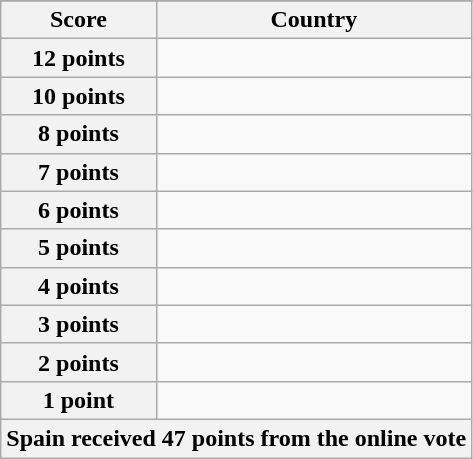<table class="wikitable">
<tr>
</tr>
<tr>
<th scope="col" width="33%">Score</th>
<th scope="col">Country</th>
</tr>
<tr>
<th scope="row">12 points</th>
<td></td>
</tr>
<tr>
<th scope="row">10 points</th>
<td></td>
</tr>
<tr>
<th scope="row">8 points</th>
<td></td>
</tr>
<tr>
<th scope="row">7 points</th>
<td></td>
</tr>
<tr>
<th scope="row">6 points</th>
<td></td>
</tr>
<tr>
<th scope="row">5 points</th>
<td></td>
</tr>
<tr>
<th scope="row">4 points</th>
<td></td>
</tr>
<tr>
<th scope="row">3 points</th>
<td></td>
</tr>
<tr>
<th scope="row">2 points</th>
<td></td>
</tr>
<tr>
<th scope="row">1 point</th>
<td></td>
</tr>
<tr>
<th colspan="2">Spain received 47 points from the online vote</th>
</tr>
</table>
